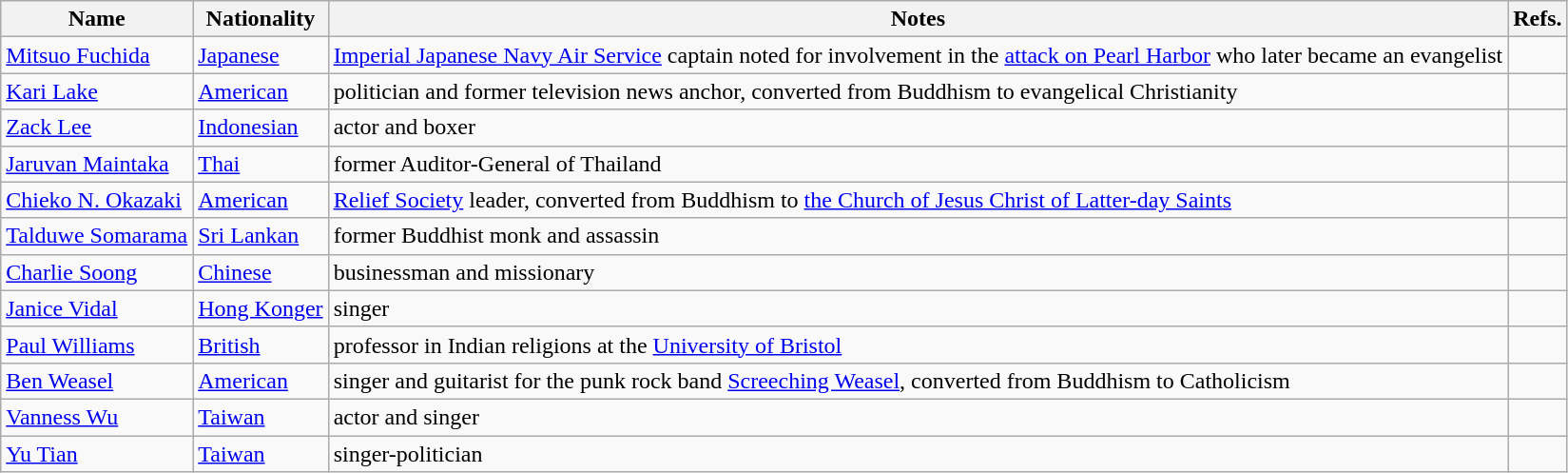<table class="wikitable sortable">
<tr>
<th>Name</th>
<th>Nationality</th>
<th>Notes</th>
<th>Refs.</th>
</tr>
<tr>
<td><a href='#'>Mitsuo Fuchida</a></td>
<td><a href='#'>Japanese</a></td>
<td><a href='#'>Imperial Japanese Navy Air Service</a> captain noted for involvement in the <a href='#'>attack on Pearl Harbor</a> who later became an evangelist</td>
<td></td>
</tr>
<tr>
<td><a href='#'>Kari Lake</a></td>
<td><a href='#'>American</a></td>
<td>politician and former television news anchor, converted from Buddhism to evangelical Christianity</td>
<td></td>
</tr>
<tr>
<td><a href='#'>Zack Lee</a></td>
<td><a href='#'>Indonesian</a></td>
<td>actor and boxer</td>
<td></td>
</tr>
<tr>
<td><a href='#'>Jaruvan Maintaka</a></td>
<td><a href='#'>Thai</a></td>
<td>former Auditor-General of Thailand</td>
<td></td>
</tr>
<tr>
<td><a href='#'>Chieko N. Okazaki</a></td>
<td><a href='#'>American</a></td>
<td><a href='#'>Relief Society</a> leader, converted from Buddhism to <a href='#'>the Church of Jesus Christ of Latter-day Saints</a></td>
<td></td>
</tr>
<tr>
<td><a href='#'>Talduwe Somarama</a></td>
<td><a href='#'>Sri Lankan</a></td>
<td>former Buddhist monk and assassin</td>
<td></td>
</tr>
<tr>
<td><a href='#'>Charlie Soong</a></td>
<td><a href='#'>Chinese</a></td>
<td>businessman and missionary</td>
<td></td>
</tr>
<tr>
<td><a href='#'>Janice Vidal</a></td>
<td><a href='#'>Hong Konger</a></td>
<td>singer</td>
<td></td>
</tr>
<tr>
<td><a href='#'>Paul Williams</a></td>
<td><a href='#'>British</a></td>
<td>professor in Indian religions at the <a href='#'>University of Bristol</a></td>
<td></td>
</tr>
<tr>
<td><a href='#'>Ben Weasel</a></td>
<td><a href='#'>American</a></td>
<td>singer and guitarist for the punk rock band <a href='#'>Screeching Weasel</a>, converted from Buddhism to Catholicism</td>
<td></td>
</tr>
<tr>
<td><a href='#'>Vanness Wu</a></td>
<td><a href='#'>Taiwan</a></td>
<td>actor and singer</td>
<td></td>
</tr>
<tr>
<td><a href='#'>Yu Tian</a></td>
<td><a href='#'>Taiwan</a></td>
<td>singer-politician</td>
<td></td>
</tr>
</table>
